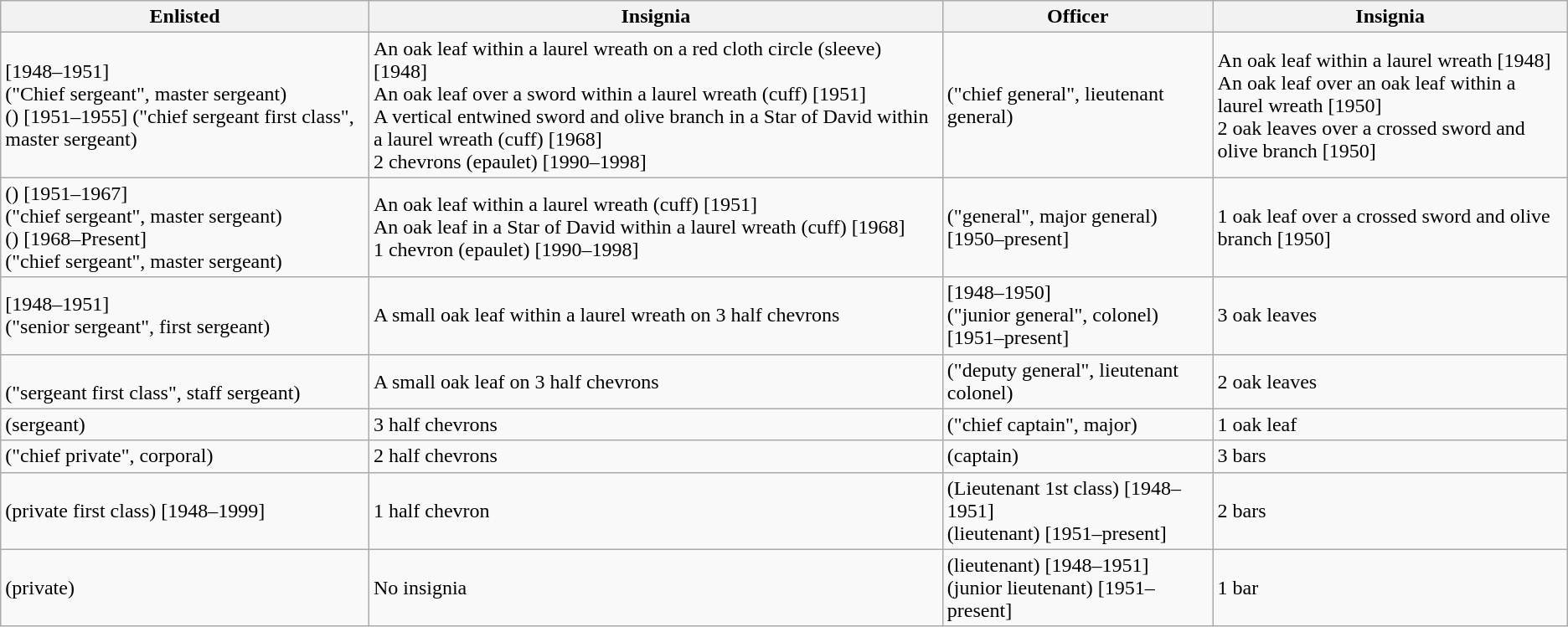<table class="wikitable">
<tr>
<th>Enlisted</th>
<th>Insignia</th>
<th>Officer</th>
<th>Insignia</th>
</tr>
<tr>
<td> [1948–1951]<br> ("Chief sergeant", master sergeant)<br>  () [1951–1955] ("chief sergeant first class", master sergeant)</td>
<td>An oak leaf within a laurel wreath on a red cloth circle (sleeve) [1948]<br>An oak leaf over a sword within a laurel wreath (cuff) [1951]<br>A vertical entwined sword and olive branch in a Star of David within a laurel wreath (cuff) [1968]<br>2 chevrons (epaulet) [1990–1998]</td>
<td> ("chief general", lieutenant general)</td>
<td>An oak leaf within a laurel wreath [1948]<br>An oak leaf over an oak leaf within a laurel wreath [1950]<br>2 oak leaves over a crossed sword and olive branch [1950]</td>
</tr>
<tr>
<td> () [1951–1967]<br> ("chief sergeant", master sergeant)<br> () [1968–Present]<br>("chief sergeant", master sergeant)</td>
<td>An oak leaf within a laurel wreath (cuff) [1951]<br>An oak leaf in a Star of David within a laurel wreath (cuff) [1968]<br>1 chevron (epaulet) [1990–1998]</td>
<td> ("general", major general) [1950–present]</td>
<td>1 oak leaf over a crossed sword and olive branch [1950]</td>
</tr>
<tr>
<td> [1948–1951] <br> ("senior sergeant", first sergeant)</td>
<td>A small oak leaf within a laurel wreath on 3 half chevrons</td>
<td> [1948–1950]<br> ("junior general", colonel) [1951–present]</td>
<td>3 oak leaves</td>
</tr>
<tr>
<td><br> ("sergeant first class", staff sergeant)</td>
<td>A small oak leaf on 3 half chevrons</td>
<td> ("deputy general", lieutenant colonel)</td>
<td>2 oak leaves</td>
</tr>
<tr>
<td> (sergeant)</td>
<td>3 half chevrons</td>
<td> ("chief captain", major)</td>
<td>1 oak leaf</td>
</tr>
<tr>
<td> ("chief private", corporal)</td>
<td>2 half chevrons</td>
<td> (captain)</td>
<td>3 bars</td>
</tr>
<tr>
<td> (private first class) [1948–1999]</td>
<td>1 half chevron</td>
<td> (Lieutenant 1st class) [1948–1951]<br> (lieutenant) [1951–present]</td>
<td>2 bars</td>
</tr>
<tr>
<td> (private)</td>
<td>No insignia</td>
<td> (lieutenant) [1948–1951]<br> (junior lieutenant) [1951–present]</td>
<td>1 bar</td>
</tr>
</table>
